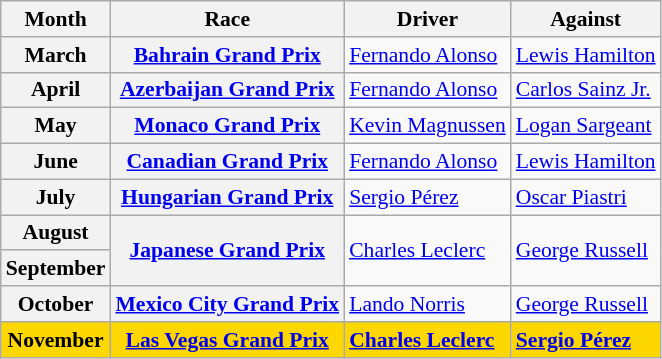<table class="wikitable sortable plainrowheaders" style="text-align:left; font-size:90%;">
<tr>
<th>Month</th>
<th>Race</th>
<th>Driver</th>
<th>Against</th>
</tr>
<tr>
<th scope="row">March</th>
<th scope="row"> <a href='#'>Bahrain Grand Prix</a></th>
<td> <a href='#'>Fernando Alonso</a></td>
<td> <a href='#'>Lewis Hamilton</a></td>
</tr>
<tr>
<th scope="row">April</th>
<th scope="row"> <a href='#'>Azerbaijan Grand Prix</a></th>
<td> <a href='#'>Fernando Alonso</a></td>
<td> <a href='#'>Carlos Sainz Jr.</a></td>
</tr>
<tr>
<th scope="row">May</th>
<th scope="row"> <a href='#'>Monaco Grand Prix</a></th>
<td> <a href='#'>Kevin Magnussen</a></td>
<td> <a href='#'>Logan Sargeant</a></td>
</tr>
<tr>
<th scope="row">June</th>
<th scope="row"> <a href='#'>Canadian Grand Prix</a></th>
<td> <a href='#'>Fernando Alonso</a></td>
<td> <a href='#'>Lewis Hamilton</a></td>
</tr>
<tr>
<th scope="row">July</th>
<th scope="row"> <a href='#'>Hungarian Grand Prix</a></th>
<td> <a href='#'>Sergio Pérez</a></td>
<td> <a href='#'>Oscar Piastri</a></td>
</tr>
<tr>
<th scope="row">August</th>
<th scope="row" rowspan="2"> <a href='#'>Japanese Grand Prix</a></th>
<td rowspan="2"> <a href='#'>Charles Leclerc</a></td>
<td rowspan="2"> <a href='#'>George Russell</a></td>
</tr>
<tr>
<th scope="row">September</th>
</tr>
<tr>
<th scope="row">October</th>
<th scope="row"> <a href='#'>Mexico City Grand Prix</a></th>
<td> <a href='#'>Lando Norris</a></td>
<td> <a href='#'>George Russell</a></td>
</tr>
<tr style="font-weight:bold; background:gold;">
<th scope="row" style="text-align:center; font-weight:bold; background:gold;">November</th>
<th scope="row" style="text-align:center; font-weight:bold; background:gold;"> <a href='#'>Las Vegas Grand Prix</a></th>
<td> <a href='#'>Charles Leclerc</a></td>
<td> <a href='#'>Sergio Pérez</a></td>
</tr>
</table>
